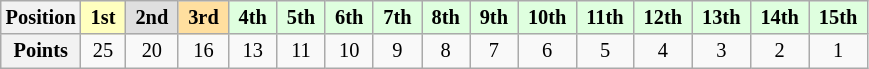<table class="wikitable" style="font-size:85%; text-align:center">
<tr>
<th>Position</th>
<td style="background:#ffffbf;"> <strong>1st</strong> </td>
<td style="background:#dfdfdf;"> <strong>2nd</strong> </td>
<td style="background:#ffdf9f;"> <strong>3rd</strong> </td>
<td style="background:#dfffdf;"> <strong>4th</strong> </td>
<td style="background:#dfffdf;"> <strong>5th</strong> </td>
<td style="background:#dfffdf;"> <strong>6th</strong> </td>
<td style="background:#dfffdf;"> <strong>7th</strong> </td>
<td style="background:#dfffdf;"> <strong>8th</strong> </td>
<td style="background:#dfffdf;"> <strong>9th</strong> </td>
<td style="background:#dfffdf;"> <strong>10th</strong> </td>
<td style="background:#dfffdf;"> <strong>11th</strong> </td>
<td style="background:#dfffdf;"> <strong>12th</strong> </td>
<td style="background:#dfffdf;"> <strong>13th</strong> </td>
<td style="background:#dfffdf;"> <strong>14th</strong> </td>
<td style="background:#dfffdf;"> <strong>15th</strong> </td>
</tr>
<tr>
<th>Points</th>
<td>25</td>
<td>20</td>
<td>16</td>
<td>13</td>
<td>11</td>
<td>10</td>
<td>9</td>
<td>8</td>
<td>7</td>
<td>6</td>
<td>5</td>
<td>4</td>
<td>3</td>
<td>2</td>
<td>1</td>
</tr>
</table>
